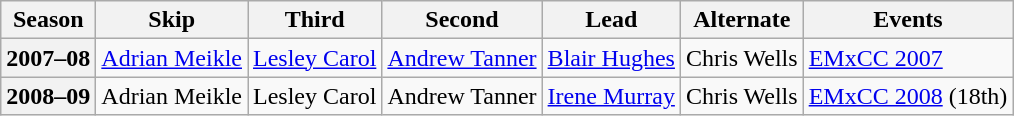<table class="wikitable">
<tr>
<th scope="col">Season</th>
<th scope="col">Skip</th>
<th scope="col">Third</th>
<th scope="col">Second</th>
<th scope="col">Lead</th>
<th scope="col">Alternate</th>
<th scope="col">Events</th>
</tr>
<tr>
<th scope="row">2007–08</th>
<td><a href='#'>Adrian Meikle</a></td>
<td><a href='#'>Lesley Carol</a></td>
<td><a href='#'>Andrew Tanner</a></td>
<td><a href='#'>Blair Hughes</a></td>
<td>Chris Wells</td>
<td><a href='#'>EMxCC 2007</a> </td>
</tr>
<tr>
<th scope="row">2008–09</th>
<td>Adrian Meikle</td>
<td>Lesley Carol</td>
<td>Andrew Tanner</td>
<td><a href='#'>Irene Murray</a></td>
<td>Chris Wells</td>
<td><a href='#'>EMxCC 2008</a> (18th)</td>
</tr>
</table>
